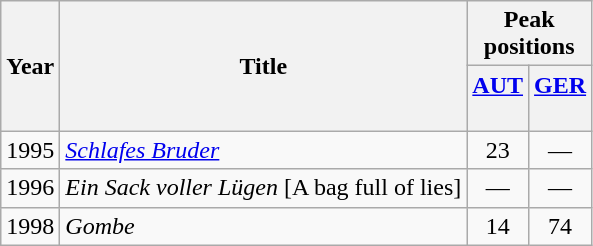<table class="wikitable">
<tr>
<th rowspan="2">Year</th>
<th rowspan="2">Title</th>
<th colspan="2">Peak positions</th>
</tr>
<tr>
<th width="30"><a href='#'>AUT</a><br><br></th>
<th width="30"><a href='#'>GER</a><br><br></th>
</tr>
<tr>
<td>1995</td>
<td><em><a href='#'>Schlafes Bruder</a></em><br></td>
<td align="center" >23</td>
<td align="center" >—</td>
</tr>
<tr>
<td>1996</td>
<td><em>Ein Sack voller Lügen</em> [A bag full of lies]</td>
<td align="center" >—</td>
<td align="center" >—</td>
</tr>
<tr>
<td>1998</td>
<td><em>Gombe</em></td>
<td align="center" >14</td>
<td align="center" >74</td>
</tr>
</table>
